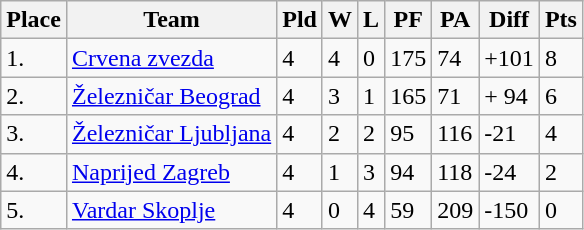<table class="wikitable">
<tr>
<th>Place</th>
<th>Team</th>
<th>Pld</th>
<th>W</th>
<th>L</th>
<th>PF</th>
<th>PA</th>
<th>Diff</th>
<th>Pts</th>
</tr>
<tr>
<td>1.</td>
<td><a href='#'>Crvena zvezda</a></td>
<td>4</td>
<td>4</td>
<td>0</td>
<td>175</td>
<td>74</td>
<td>+101</td>
<td>8</td>
</tr>
<tr>
<td>2.</td>
<td><a href='#'>Železničar Beograd</a></td>
<td>4</td>
<td>3</td>
<td>1</td>
<td>165</td>
<td>71</td>
<td>+ 94</td>
<td>6</td>
</tr>
<tr>
<td>3.</td>
<td><a href='#'>Železničar Ljubljana</a></td>
<td>4</td>
<td>2</td>
<td>2</td>
<td>95</td>
<td>116</td>
<td>-21</td>
<td>4</td>
</tr>
<tr>
<td>4.</td>
<td><a href='#'>Naprijed Zagreb</a></td>
<td>4</td>
<td>1</td>
<td>3</td>
<td>94</td>
<td>118</td>
<td>-24</td>
<td>2</td>
</tr>
<tr>
<td>5.</td>
<td><a href='#'>Vardar Skoplje</a></td>
<td>4</td>
<td>0</td>
<td>4</td>
<td>59</td>
<td>209</td>
<td>-150</td>
<td>0</td>
</tr>
</table>
